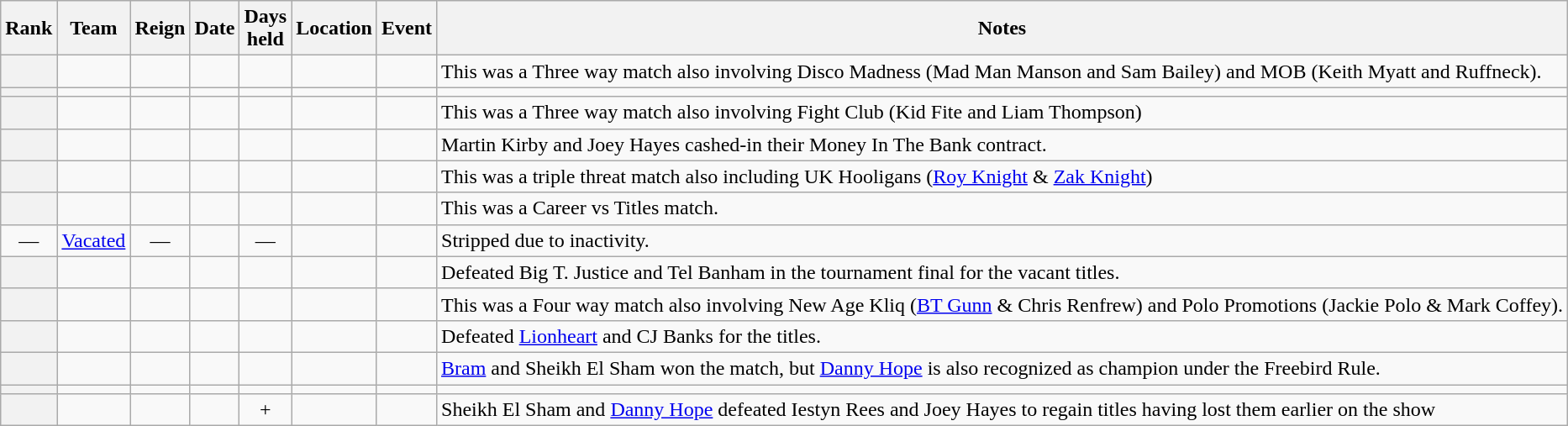<table class="wikitable sortable" style="text-align:center">
<tr>
<th>Rank</th>
<th>Team</th>
<th>Reign</th>
<th>Date</th>
<th>Days<br>held</th>
<th>Location</th>
<th>Event</th>
<th class="unsortable">Notes</th>
</tr>
<tr>
<th></th>
<td></td>
<td></td>
<td></td>
<td></td>
<td></td>
<td></td>
<td align="left">This was a Three way match also involving Disco Madness (Mad Man Manson and Sam Bailey) and MOB (Keith Myatt and Ruffneck).</td>
</tr>
<tr>
<th></th>
<td></td>
<td></td>
<td></td>
<td></td>
<td></td>
<td></td>
<td align="left"></td>
</tr>
<tr>
<th></th>
<td></td>
<td></td>
<td></td>
<td></td>
<td></td>
<td></td>
<td align="left">This was a Three way match also involving Fight Club (Kid Fite and Liam Thompson)</td>
</tr>
<tr>
<th></th>
<td></td>
<td></td>
<td></td>
<td></td>
<td></td>
<td></td>
<td align="left">Martin Kirby and Joey Hayes cashed-in their Money In The Bank contract.</td>
</tr>
<tr>
<th></th>
<td></td>
<td></td>
<td></td>
<td></td>
<td></td>
<td></td>
<td align="left">This was a triple threat match also including UK Hooligans (<a href='#'>Roy Knight</a> & <a href='#'>Zak Knight</a>)</td>
</tr>
<tr>
<th></th>
<td></td>
<td></td>
<td></td>
<td></td>
<td></td>
<td></td>
<td align="left">This was a Career vs Titles match.</td>
</tr>
<tr>
<td>—</td>
<td><a href='#'>Vacated</a></td>
<td>—</td>
<td></td>
<td>—</td>
<td></td>
<td></td>
<td align="left">Stripped due to inactivity.</td>
</tr>
<tr>
<th></th>
<td></td>
<td></td>
<td></td>
<td></td>
<td></td>
<td></td>
<td align="left">Defeated Big T. Justice and Tel Banham in the tournament final for the vacant titles.</td>
</tr>
<tr>
<th></th>
<td></td>
<td></td>
<td></td>
<td></td>
<td></td>
<td></td>
<td align="left">This was a Four way match also involving New Age Kliq (<a href='#'>BT Gunn</a> & Chris Renfrew) and Polo Promotions (Jackie Polo & Mark Coffey).</td>
</tr>
<tr>
<th></th>
<td></td>
<td></td>
<td></td>
<td></td>
<td></td>
<td></td>
<td align="left">Defeated <a href='#'>Lionheart</a> and CJ Banks for the titles.</td>
</tr>
<tr>
<th></th>
<td></td>
<td></td>
<td></td>
<td></td>
<td></td>
<td></td>
<td align="left"><a href='#'>Bram</a> and Sheikh El Sham won the match, but <a href='#'>Danny Hope</a> is also recognized as champion under the Freebird Rule.</td>
</tr>
<tr>
<th></th>
<td></td>
<td></td>
<td></td>
<td></td>
<td></td>
<td></td>
<td align="left"></td>
</tr>
<tr>
<th></th>
<td></td>
<td></td>
<td></td>
<td>+</td>
<td></td>
<td></td>
<td align="left">Sheikh El Sham and <a href='#'>Danny Hope</a> defeated Iestyn Rees and Joey Hayes to regain titles having lost them earlier on the show</td>
</tr>
</table>
